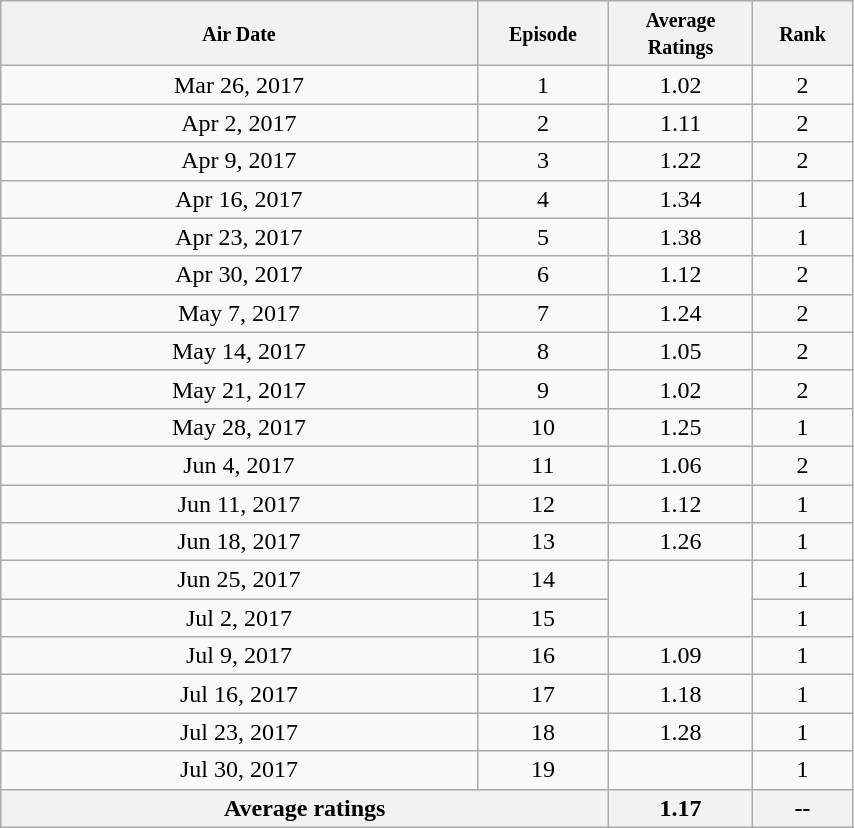<table class="wikitable" style="text-align:center;width:45%;">
<tr>
<th width="25%"><small>Air Date</small></th>
<th width="5%"><small>Episode</small></th>
<th width="6%"><small>Average Ratings</small><br></th>
<th width="4%"><small>Rank</small></th>
</tr>
<tr>
<td>Mar 26, 2017</td>
<td>1</td>
<td>1.02</td>
<td>2</td>
</tr>
<tr>
<td>Apr 2, 2017</td>
<td>2</td>
<td>1.11</td>
<td>2</td>
</tr>
<tr>
<td>Apr 9, 2017</td>
<td>3</td>
<td>1.22</td>
<td>2</td>
</tr>
<tr>
<td>Apr 16, 2017</td>
<td>4</td>
<td>1.34</td>
<td>1</td>
</tr>
<tr>
<td>Apr 23, 2017</td>
<td>5</td>
<td>1.38</td>
<td>1</td>
</tr>
<tr>
<td>Apr 30, 2017</td>
<td>6</td>
<td>1.12</td>
<td>2</td>
</tr>
<tr>
<td>May 7, 2017</td>
<td>7</td>
<td>1.24</td>
<td>2</td>
</tr>
<tr>
<td>May 14, 2017</td>
<td>8</td>
<td>1.05</td>
<td>2</td>
</tr>
<tr>
<td>May 21, 2017</td>
<td>9</td>
<td>1.02</td>
<td>2</td>
</tr>
<tr>
<td>May 28, 2017</td>
<td>10</td>
<td>1.25</td>
<td>1</td>
</tr>
<tr>
<td>Jun 4, 2017</td>
<td>11</td>
<td>1.06</td>
<td>2</td>
</tr>
<tr>
<td>Jun 11, 2017</td>
<td>12</td>
<td>1.12</td>
<td>1</td>
</tr>
<tr>
<td>Jun 18, 2017</td>
<td>13</td>
<td>1.26</td>
<td>1</td>
</tr>
<tr>
<td>Jun 25, 2017</td>
<td>14</td>
<td rowspan=2><strong></strong></td>
<td>1</td>
</tr>
<tr>
<td>Jul 2, 2017</td>
<td>15</td>
<td>1</td>
</tr>
<tr>
<td>Jul 9, 2017</td>
<td>16</td>
<td>1.09</td>
<td>1</td>
</tr>
<tr>
<td>Jul 16, 2017</td>
<td>17</td>
<td>1.18</td>
<td>1</td>
</tr>
<tr>
<td>Jul 23, 2017</td>
<td>18</td>
<td>1.28</td>
<td>1</td>
</tr>
<tr>
<td>Jul 30, 2017</td>
<td>19</td>
<td><strong></strong></td>
<td>1</td>
</tr>
<tr>
<th colspan="2"><strong>Average ratings</strong></th>
<th>1.17</th>
<th>--</th>
</tr>
</table>
